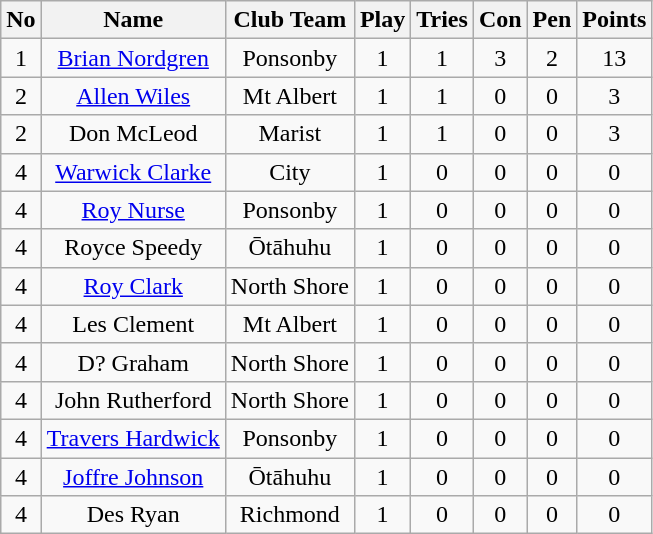<table class="wikitable sortable" style="text-align: center;">
<tr>
<th>No</th>
<th>Name</th>
<th>Club Team</th>
<th>Play</th>
<th>Tries</th>
<th>Con</th>
<th>Pen</th>
<th>Points</th>
</tr>
<tr>
<td>1</td>
<td><a href='#'>Brian Nordgren</a></td>
<td>Ponsonby</td>
<td>1</td>
<td>1</td>
<td>3</td>
<td>2</td>
<td>13</td>
</tr>
<tr>
<td>2</td>
<td><a href='#'>Allen Wiles</a></td>
<td>Mt Albert</td>
<td>1</td>
<td>1</td>
<td>0</td>
<td>0</td>
<td>3</td>
</tr>
<tr>
<td>2</td>
<td>Don McLeod</td>
<td>Marist</td>
<td>1</td>
<td>1</td>
<td>0</td>
<td>0</td>
<td>3</td>
</tr>
<tr>
<td>4</td>
<td><a href='#'>Warwick Clarke</a></td>
<td>City</td>
<td>1</td>
<td>0</td>
<td>0</td>
<td>0</td>
<td>0</td>
</tr>
<tr>
<td>4</td>
<td><a href='#'>Roy Nurse</a></td>
<td>Ponsonby</td>
<td>1</td>
<td>0</td>
<td>0</td>
<td>0</td>
<td>0</td>
</tr>
<tr>
<td>4</td>
<td>Royce Speedy</td>
<td>Ōtāhuhu</td>
<td>1</td>
<td>0</td>
<td>0</td>
<td>0</td>
<td>0</td>
</tr>
<tr>
<td>4</td>
<td><a href='#'>Roy Clark</a></td>
<td>North Shore</td>
<td>1</td>
<td>0</td>
<td>0</td>
<td>0</td>
<td>0</td>
</tr>
<tr>
<td>4</td>
<td>Les Clement</td>
<td>Mt Albert</td>
<td>1</td>
<td>0</td>
<td>0</td>
<td>0</td>
<td>0</td>
</tr>
<tr>
<td>4</td>
<td>D? Graham</td>
<td>North Shore</td>
<td>1</td>
<td>0</td>
<td>0</td>
<td>0</td>
<td>0</td>
</tr>
<tr>
<td>4</td>
<td>John Rutherford</td>
<td>North Shore</td>
<td>1</td>
<td>0</td>
<td>0</td>
<td>0</td>
<td>0</td>
</tr>
<tr>
<td>4</td>
<td><a href='#'>Travers Hardwick</a></td>
<td>Ponsonby</td>
<td>1</td>
<td>0</td>
<td>0</td>
<td>0</td>
<td>0</td>
</tr>
<tr>
<td>4</td>
<td><a href='#'>Joffre Johnson</a></td>
<td>Ōtāhuhu</td>
<td>1</td>
<td>0</td>
<td>0</td>
<td>0</td>
<td>0</td>
</tr>
<tr>
<td>4</td>
<td>Des Ryan</td>
<td>Richmond</td>
<td>1</td>
<td>0</td>
<td>0</td>
<td>0</td>
<td>0</td>
</tr>
</table>
